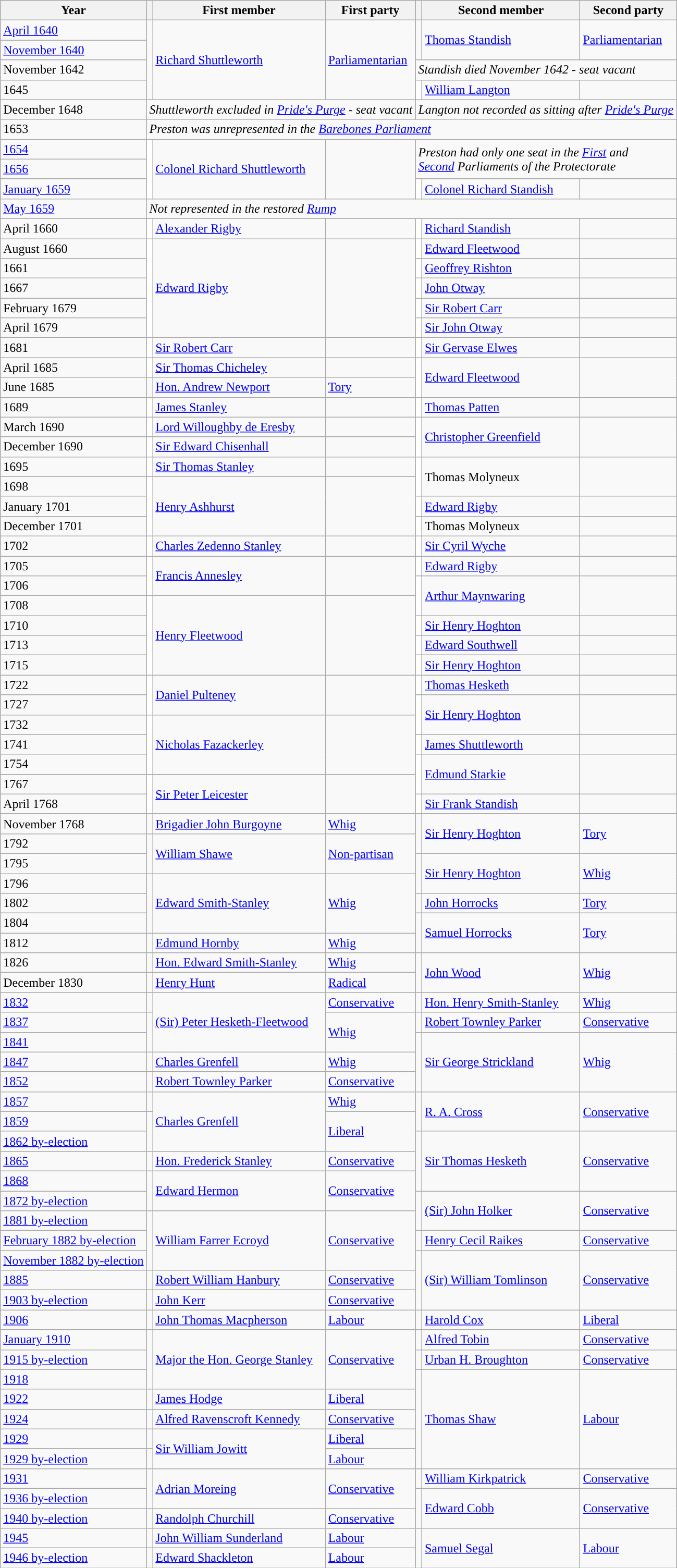<table class="wikitable">
<tr>
<th>Year</th>
<th></th>
<th>First member</th>
<th>First party</th>
<th></th>
<th>Second member</th>
<th>Second party</th>
</tr>
<tr>
<td><a href='#'>April 1640</a></td>
<td rowspan="4" style="color:inherit;background-color: "></td>
<td rowspan="4"><a href='#'>Richard Shuttleworth</a></td>
<td rowspan="4"><a href='#'>Parliamentarian</a></td>
<td rowspan="2" style="color:inherit;background-color: "></td>
<td rowspan="2"><a href='#'>Thomas Standish</a></td>
<td rowspan="2"><a href='#'>Parliamentarian</a></td>
</tr>
<tr>
<td><a href='#'>November 1640</a></td>
</tr>
<tr>
<td>November 1642</td>
<td colspan="3"><em>Standish died November 1642 - seat vacant</em></td>
</tr>
<tr>
<td>1645</td>
<td style="color:inherit;background-color: white"></td>
<td><a href='#'>William Langton</a></td>
<td></td>
</tr>
<tr>
<td>December 1648</td>
<td colspan="3"><em>Shuttleworth excluded in <a href='#'>Pride's Purge</a> - seat vacant</em></td>
<td colspan="3"><em>Langton not recorded as sitting after <a href='#'>Pride's Purge</a></em></td>
</tr>
<tr>
<td>1653</td>
<td colspan="6"><em>Preston was unrepresented in the <a href='#'>Barebones Parliament</a></em></td>
</tr>
<tr>
<td><a href='#'>1654</a></td>
<td rowspan="3" style="color:inherit;background-color: white"></td>
<td rowspan="3"><a href='#'>Colonel Richard Shuttleworth</a></td>
<td rowspan="3"></td>
<td rowspan="2" colspan="3"><em>Preston had only one seat in the <a href='#'>First</a>  and <br><a href='#'>Second</a> Parliaments of the Protectorate</em></td>
</tr>
<tr>
<td><a href='#'>1656</a></td>
</tr>
<tr>
<td><a href='#'>January 1659</a></td>
<td style="color:inherit;background-color: white"></td>
<td><a href='#'>Colonel Richard Standish</a></td>
<td></td>
</tr>
<tr>
<td><a href='#'>May 1659</a></td>
<td colspan="6"><em>Not represented in the restored <a href='#'>Rump</a></em></td>
</tr>
<tr>
<td>April 1660</td>
<td style="color:inherit;background-color: white"></td>
<td><a href='#'>Alexander Rigby</a></td>
<td></td>
<td style="color:inherit;background-color: white"></td>
<td><a href='#'>Richard Standish</a></td>
<td></td>
</tr>
<tr>
<td>August 1660</td>
<td rowspan="5" style="color:inherit;background-color: white"></td>
<td rowspan="5"><a href='#'>Edward Rigby</a></td>
<td rowspan="5"></td>
<td style="color:inherit;background-color: white"></td>
<td><a href='#'>Edward Fleetwood</a></td>
<td></td>
</tr>
<tr>
<td>1661</td>
<td style="color:inherit;background-color: white"></td>
<td><a href='#'>Geoffrey Rishton</a></td>
<td></td>
</tr>
<tr>
<td>1667</td>
<td style="color:inherit;background-color: white"></td>
<td><a href='#'>John Otway</a></td>
<td></td>
</tr>
<tr>
<td>February 1679</td>
<td style="color:inherit;background-color: white"></td>
<td><a href='#'>Sir Robert Carr</a></td>
<td></td>
</tr>
<tr>
<td>April 1679</td>
<td style="color:inherit;background-color: white"></td>
<td><a href='#'>Sir John Otway</a></td>
<td></td>
</tr>
<tr>
<td>1681</td>
<td style="color:inherit;background-color: white"></td>
<td><a href='#'>Sir Robert Carr</a></td>
<td></td>
<td style="color:inherit;background-color: white"></td>
<td><a href='#'>Sir Gervase Elwes</a></td>
<td></td>
</tr>
<tr>
<td>April 1685</td>
<td style="color:inherit;background-color: white"></td>
<td><a href='#'>Sir Thomas Chicheley</a></td>
<td></td>
<td rowspan="2" style="color:inherit;background-color: white"></td>
<td rowspan="2"><a href='#'>Edward Fleetwood</a></td>
<td rowspan="2"></td>
</tr>
<tr>
<td>June 1685</td>
<td style="color:inherit;background-color: "></td>
<td><a href='#'>Hon. Andrew Newport</a></td>
<td><a href='#'>Tory</a></td>
</tr>
<tr>
<td>1689</td>
<td style="color:inherit;background-color: white"></td>
<td><a href='#'>James Stanley</a></td>
<td></td>
<td style="color:inherit;background-color: white"></td>
<td><a href='#'>Thomas Patten</a></td>
<td></td>
</tr>
<tr>
<td>March 1690</td>
<td style="color:inherit;background-color: white"></td>
<td><a href='#'>Lord Willoughby de Eresby</a></td>
<td></td>
<td rowspan="2" style="color:inherit;background-color: white"></td>
<td rowspan="2"><a href='#'>Christopher Greenfield</a></td>
<td rowspan="2"></td>
</tr>
<tr>
<td>December 1690</td>
<td style="color:inherit;background-color: white"></td>
<td><a href='#'>Sir Edward Chisenhall</a></td>
<td></td>
</tr>
<tr>
<td>1695</td>
<td style="color:inherit;background-color: white"></td>
<td><a href='#'>Sir Thomas Stanley</a></td>
<td></td>
<td rowspan="2" style="color:inherit;background-color: white"></td>
<td rowspan="2">Thomas Molyneux</td>
<td rowspan="2"></td>
</tr>
<tr>
<td>1698</td>
<td rowspan="3" style="color:inherit;background-color: white"></td>
<td rowspan="3"><a href='#'>Henry Ashhurst</a></td>
<td rowspan="3"></td>
</tr>
<tr>
<td>January 1701</td>
<td style="color:inherit;background-color: white"></td>
<td><a href='#'>Edward Rigby</a></td>
<td></td>
</tr>
<tr>
<td>December 1701</td>
<td style="color:inherit;background-color: white"></td>
<td>Thomas Molyneux</td>
<td></td>
</tr>
<tr>
<td>1702</td>
<td style="color:inherit;background-color: white"></td>
<td><a href='#'>Charles Zedenno Stanley</a></td>
<td></td>
<td style="color:inherit;background-color: white"></td>
<td><a href='#'>Sir Cyril Wyche</a></td>
<td></td>
</tr>
<tr>
<td>1705</td>
<td rowspan="2" style="color:inherit;background-color: white"></td>
<td rowspan="2"><a href='#'>Francis Annesley</a></td>
<td rowspan="2"></td>
<td style="color:inherit;background-color: white"></td>
<td><a href='#'>Edward Rigby</a></td>
<td></td>
</tr>
<tr>
<td>1706</td>
<td rowspan="2" style="color:inherit;background-color: white"></td>
<td rowspan="2"><a href='#'>Arthur Maynwaring</a></td>
<td rowspan="2"></td>
</tr>
<tr>
<td>1708</td>
<td rowspan="4" style="color:inherit;background-color: white"></td>
<td rowspan="4"><a href='#'>Henry Fleetwood</a></td>
<td rowspan="4"></td>
</tr>
<tr>
<td>1710</td>
<td style="color:inherit;background-color: white"></td>
<td><a href='#'>Sir Henry Hoghton</a></td>
<td></td>
</tr>
<tr>
<td>1713</td>
<td style="color:inherit;background-color: white"></td>
<td><a href='#'>Edward Southwell</a></td>
<td></td>
</tr>
<tr>
<td>1715</td>
<td style="color:inherit;background-color: white"></td>
<td><a href='#'>Sir Henry Hoghton</a></td>
<td></td>
</tr>
<tr>
<td>1722</td>
<td rowspan="2" style="color:inherit;background-color: white"></td>
<td rowspan="2"><a href='#'>Daniel Pulteney</a></td>
<td rowspan="2"></td>
<td style="color:inherit;background-color: white"></td>
<td><a href='#'>Thomas Hesketh</a></td>
<td></td>
</tr>
<tr>
<td>1727</td>
<td rowspan="2" style="color:inherit;background-color: white"></td>
<td rowspan="2"><a href='#'>Sir Henry Hoghton</a></td>
<td rowspan="2"></td>
</tr>
<tr>
<td>1732</td>
<td rowspan="3" style="color:inherit;background-color: white"></td>
<td rowspan="3"><a href='#'>Nicholas Fazackerley</a></td>
<td rowspan="3"></td>
</tr>
<tr>
<td>1741</td>
<td style="color:inherit;background-color: white"></td>
<td><a href='#'>James Shuttleworth</a></td>
<td></td>
</tr>
<tr>
<td>1754</td>
<td rowspan="2" style="color:inherit;background-color: white"></td>
<td rowspan="2"><a href='#'>Edmund Starkie</a></td>
<td rowspan="2"></td>
</tr>
<tr>
<td>1767</td>
<td rowspan="2" style="color:inherit;background-color: white"></td>
<td rowspan="2"><a href='#'>Sir Peter Leicester</a></td>
<td rowspan="2"></td>
</tr>
<tr>
<td>April 1768</td>
<td style="color:inherit;background-color: white"></td>
<td><a href='#'>Sir Frank Standish</a></td>
<td></td>
</tr>
<tr>
<td>November 1768</td>
<td style="color:inherit;background-color: "></td>
<td><a href='#'>Brigadier John Burgoyne</a></td>
<td><a href='#'>Whig</a></td>
<td rowspan="2" style="color:inherit;background-color: "></td>
<td rowspan="2"><a href='#'>Sir Henry Hoghton</a></td>
<td rowspan="2"><a href='#'>Tory</a></td>
</tr>
<tr>
<td>1792</td>
<td rowspan="2" style="color:inherit;background-color: "></td>
<td rowspan="2"><a href='#'>William Shawe</a></td>
<td rowspan="2"><a href='#'>Non-partisan</a></td>
</tr>
<tr>
<td>1795</td>
<td rowspan="2" style="color:inherit;background-color: "></td>
<td rowspan="2"><a href='#'>Sir Henry Hoghton</a></td>
<td rowspan="2"><a href='#'>Whig</a></td>
</tr>
<tr>
<td>1796</td>
<td rowspan="3" style="color:inherit;background-color: "></td>
<td rowspan="3"><a href='#'>Edward Smith-Stanley</a></td>
<td rowspan="3"><a href='#'>Whig</a></td>
</tr>
<tr>
<td>1802</td>
<td style="color:inherit;background-color: "></td>
<td><a href='#'>John Horrocks</a></td>
<td><a href='#'>Tory</a></td>
</tr>
<tr>
<td>1804</td>
<td rowspan="2" style="color:inherit;background-color: "></td>
<td rowspan="2"><a href='#'>Samuel Horrocks</a></td>
<td rowspan="2"><a href='#'>Tory</a></td>
</tr>
<tr>
<td>1812</td>
<td style="color:inherit;background-color: "></td>
<td><a href='#'>Edmund Hornby</a></td>
<td><a href='#'>Whig</a></td>
</tr>
<tr>
<td>1826</td>
<td style="color:inherit;background-color: "></td>
<td><a href='#'>Hon. Edward Smith-Stanley</a></td>
<td><a href='#'>Whig</a></td>
<td rowspan="2" style="color:inherit;background-color: "></td>
<td rowspan="2"><a href='#'>John Wood</a></td>
<td rowspan="2"><a href='#'>Whig</a></td>
</tr>
<tr>
<td>December 1830</td>
<td style="color:inherit;background-color: "></td>
<td><a href='#'>Henry Hunt</a></td>
<td><a href='#'>Radical</a></td>
</tr>
<tr>
<td><a href='#'>1832</a></td>
<td style="color:inherit;background-color: "></td>
<td rowspan="3"><a href='#'>(Sir) Peter Hesketh-Fleetwood</a></td>
<td><a href='#'>Conservative</a></td>
<td style="color:inherit;background-color: "></td>
<td><a href='#'>Hon. Henry Smith-Stanley</a></td>
<td><a href='#'>Whig</a></td>
</tr>
<tr>
<td><a href='#'>1837</a></td>
<td rowspan="2" style="color:inherit;background-color: "></td>
<td rowspan="2"><a href='#'>Whig</a></td>
<td style="color:inherit;background-color: "></td>
<td><a href='#'>Robert Townley Parker</a></td>
<td><a href='#'>Conservative</a></td>
</tr>
<tr>
<td><a href='#'>1841</a></td>
<td rowspan="3" style="color:inherit;background-color: "></td>
<td rowspan="3"><a href='#'>Sir George Strickland</a></td>
<td rowspan="3"><a href='#'>Whig</a></td>
</tr>
<tr>
<td><a href='#'>1847</a></td>
<td style="color:inherit;background-color: "></td>
<td><a href='#'>Charles Grenfell</a></td>
<td><a href='#'>Whig</a></td>
</tr>
<tr>
<td><a href='#'>1852</a></td>
<td style="color:inherit;background-color: "></td>
<td><a href='#'>Robert Townley Parker</a></td>
<td><a href='#'>Conservative</a></td>
</tr>
<tr>
<td><a href='#'>1857</a></td>
<td style="color:inherit;background-color: "></td>
<td rowspan="3"><a href='#'>Charles Grenfell</a></td>
<td><a href='#'>Whig</a></td>
<td rowspan="2" style="color:inherit;background-color: "></td>
<td rowspan="2"><a href='#'>R. A. Cross</a></td>
<td rowspan="2"><a href='#'>Conservative</a></td>
</tr>
<tr>
<td><a href='#'>1859</a></td>
<td rowspan="2" style="color:inherit;background-color: "></td>
<td rowspan="2"><a href='#'>Liberal</a></td>
</tr>
<tr>
<td><a href='#'>1862 by-election</a></td>
<td rowspan="3" style="color:inherit;background-color: "></td>
<td rowspan="3"><a href='#'>Sir Thomas Hesketh</a></td>
<td rowspan="3"><a href='#'>Conservative</a></td>
</tr>
<tr>
<td><a href='#'>1865</a></td>
<td style="color:inherit;background-color: "></td>
<td><a href='#'>Hon. Frederick Stanley</a></td>
<td><a href='#'>Conservative</a></td>
</tr>
<tr>
<td><a href='#'>1868</a></td>
<td rowspan="2" style="color:inherit;background-color: "></td>
<td rowspan="2"><a href='#'>Edward Hermon</a></td>
<td rowspan="2"><a href='#'>Conservative</a></td>
</tr>
<tr>
<td><a href='#'>1872 by-election</a></td>
<td rowspan="2" style="color:inherit;background-color: "></td>
<td rowspan="2"><a href='#'>(Sir) John Holker</a></td>
<td rowspan="2"><a href='#'>Conservative</a></td>
</tr>
<tr>
<td><a href='#'>1881 by-election</a></td>
<td rowspan="3" style="color:inherit;background-color: "></td>
<td rowspan="3"><a href='#'>William Farrer Ecroyd</a></td>
<td rowspan="3"><a href='#'>Conservative</a></td>
</tr>
<tr>
<td><a href='#'>February 1882 by-election</a></td>
<td style="color:inherit;background-color: "></td>
<td><a href='#'>Henry Cecil Raikes</a></td>
<td><a href='#'>Conservative</a></td>
</tr>
<tr>
<td><a href='#'>November 1882 by-election</a></td>
<td rowspan="3" style="color:inherit;background-color: "></td>
<td rowspan="3"><a href='#'>(Sir) William Tomlinson</a></td>
<td rowspan="3"><a href='#'>Conservative</a></td>
</tr>
<tr>
<td><a href='#'>1885</a></td>
<td style="color:inherit;background-color: "></td>
<td><a href='#'>Robert William Hanbury</a></td>
<td><a href='#'>Conservative</a></td>
</tr>
<tr>
<td><a href='#'>1903 by-election</a></td>
<td style="color:inherit;background-color: "></td>
<td><a href='#'>John Kerr</a></td>
<td><a href='#'>Conservative</a></td>
</tr>
<tr>
<td><a href='#'>1906</a></td>
<td style="color:inherit;background-color: "></td>
<td><a href='#'>John Thomas Macpherson</a></td>
<td><a href='#'>Labour</a></td>
<td style="color:inherit;background-color: "></td>
<td><a href='#'>Harold Cox</a></td>
<td><a href='#'>Liberal</a></td>
</tr>
<tr>
<td><a href='#'>January 1910</a></td>
<td rowspan="3" style="color:inherit;background-color: "></td>
<td rowspan="3"><a href='#'>Major the Hon. George Stanley</a></td>
<td rowspan="3"><a href='#'>Conservative</a></td>
<td style="color:inherit;background-color: "></td>
<td><a href='#'>Alfred Tobin</a></td>
<td><a href='#'>Conservative</a></td>
</tr>
<tr>
<td><a href='#'>1915 by-election</a></td>
<td style="color:inherit;background-color: "></td>
<td><a href='#'>Urban H. Broughton</a></td>
<td><a href='#'>Conservative</a></td>
</tr>
<tr>
<td><a href='#'>1918</a></td>
<td rowspan="5" style="color:inherit;background-color: "></td>
<td rowspan="5"><a href='#'>Thomas Shaw</a></td>
<td rowspan="5"><a href='#'>Labour</a></td>
</tr>
<tr>
<td><a href='#'>1922</a></td>
<td style="color:inherit;background-color: "></td>
<td><a href='#'>James Hodge</a></td>
<td><a href='#'>Liberal</a></td>
</tr>
<tr>
<td><a href='#'>1924</a></td>
<td style="color:inherit;background-color: "></td>
<td><a href='#'>Alfred Ravenscroft Kennedy</a></td>
<td><a href='#'>Conservative</a></td>
</tr>
<tr>
<td><a href='#'>1929</a></td>
<td style="color:inherit;background-color: "></td>
<td rowspan="2"><a href='#'>Sir William Jowitt</a></td>
<td><a href='#'>Liberal</a></td>
</tr>
<tr>
<td><a href='#'>1929 by-election</a></td>
<td style="color:inherit;background-color: "></td>
<td><a href='#'>Labour</a></td>
</tr>
<tr>
<td><a href='#'>1931</a></td>
<td rowspan="2" style="color:inherit;background-color: "></td>
<td rowspan="2"><a href='#'>Adrian Moreing</a></td>
<td rowspan="2"><a href='#'>Conservative</a></td>
<td style="color:inherit;background-color: "></td>
<td><a href='#'>William Kirkpatrick</a></td>
<td><a href='#'>Conservative</a></td>
</tr>
<tr>
<td><a href='#'>1936 by-election</a></td>
<td rowspan="2" style="color:inherit;background-color: "></td>
<td rowspan="2"><a href='#'>Edward Cobb</a></td>
<td rowspan="2"><a href='#'>Conservative</a></td>
</tr>
<tr>
<td><a href='#'>1940 by-election</a></td>
<td style="color:inherit;background-color: "></td>
<td><a href='#'>Randolph Churchill</a></td>
<td><a href='#'>Conservative</a></td>
</tr>
<tr>
<td><a href='#'>1945</a></td>
<td style="color:inherit;background-color: "></td>
<td><a href='#'>John William Sunderland</a></td>
<td><a href='#'>Labour</a></td>
<td rowspan="2" style="color:inherit;background-color: "></td>
<td rowspan="2"><a href='#'>Samuel Segal</a></td>
<td rowspan="2"><a href='#'>Labour</a></td>
</tr>
<tr>
<td><a href='#'>1946 by-election</a></td>
<td style="color:inherit;background-color: "></td>
<td><a href='#'>Edward Shackleton</a></td>
<td><a href='#'>Labour</a></td>
</tr>
</table>
